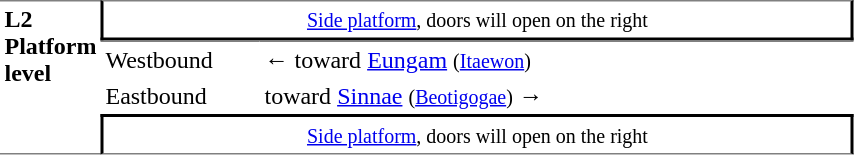<table table border=0 cellspacing=0 cellpadding=3>
<tr>
<td style="border-top:solid 1px gray;border-bottom:solid 1px gray;" width=50 rowspan=10 valign=top><strong>L2<br>Platform level</strong></td>
<td style="border-top:solid 1px gray;border-right:solid 2px black;border-left:solid 2px black;border-bottom:solid 2px black;text-align:center;" colspan=2><small><a href='#'>Side platform</a>, doors will open on the right </small></td>
</tr>
<tr>
<td style="border-bottom:solid 0px gray;border-top:solid 1px gray;" width=100>Westbound</td>
<td style="border-bottom:solid 0px gray;border-top:solid 1px gray;" width=390>←  toward <a href='#'>Eungam</a> <small>(<a href='#'>Itaewon</a>)</small></td>
</tr>
<tr>
<td>Eastbound</td>
<td>  toward <a href='#'>Sinnae</a> <small>(<a href='#'>Beotigogae</a>)</small> →</td>
</tr>
<tr>
<td style="border-top:solid 2px black;border-right:solid 2px black;border-left:solid 2px black;border-bottom:solid 1px gray;text-align:center;" colspan=2><small><a href='#'>Side platform</a>, doors will open on the right </small></td>
</tr>
</table>
